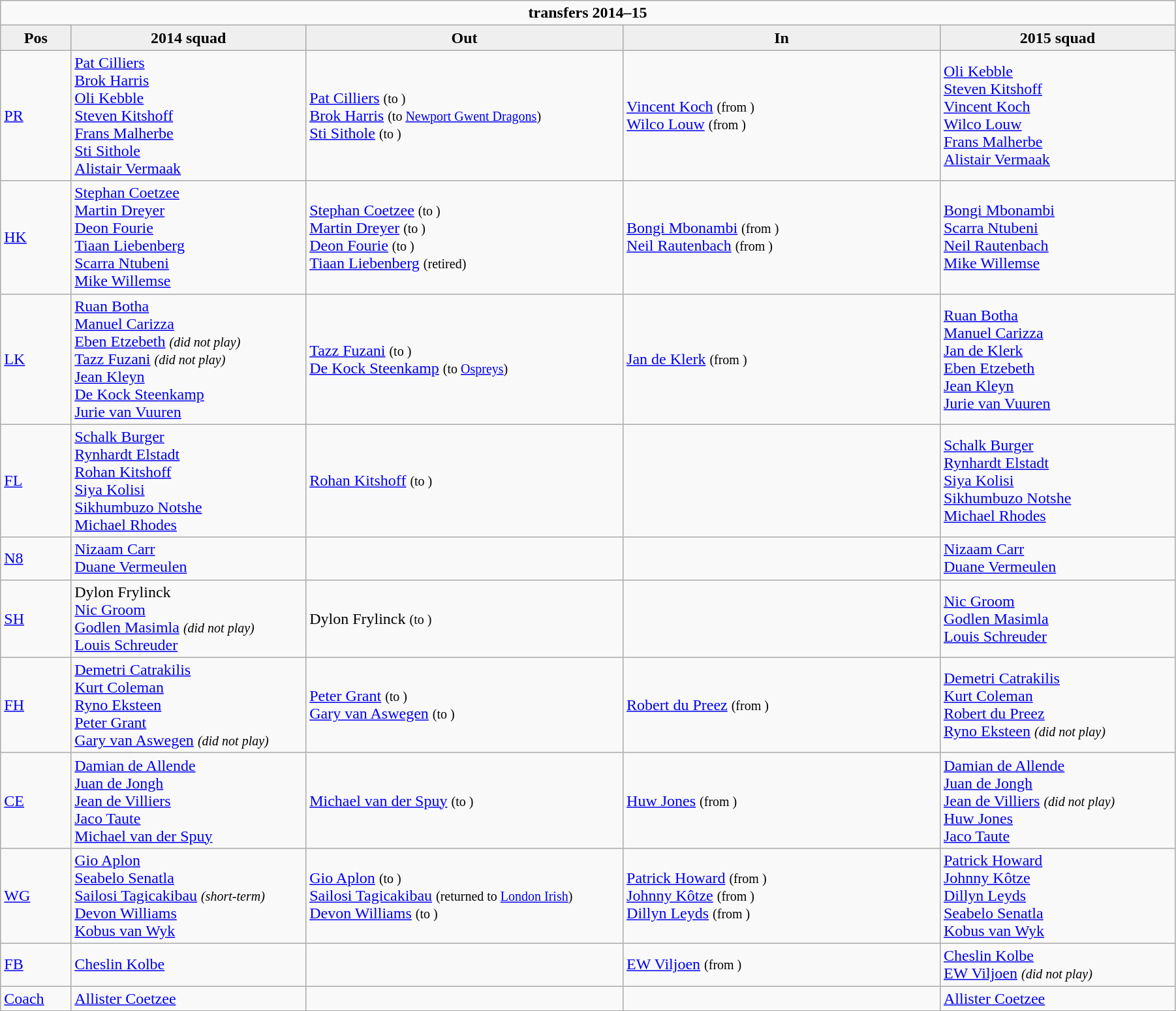<table class="wikitable" style="text-align: left; width:95%">
<tr>
<td colspan="100%" style="text-align:center;"><strong> transfers 2014–15</strong></td>
</tr>
<tr>
<th style="background:#efefef; width:6%;">Pos</th>
<th style="background:#efefef; width:20%;">2014 squad</th>
<th style="background:#efefef; width:27%;">Out</th>
<th style="background:#efefef; width:27%;">In</th>
<th style="background:#efefef; width:20%;">2015 squad</th>
</tr>
<tr>
<td><a href='#'>PR</a></td>
<td> <a href='#'>Pat Cilliers</a><br><a href='#'>Brok Harris</a><br><a href='#'>Oli Kebble</a><br><a href='#'>Steven Kitshoff</a><br><a href='#'>Frans Malherbe</a><br><a href='#'>Sti Sithole</a><br><a href='#'>Alistair Vermaak</a></td>
<td>  <a href='#'>Pat Cilliers</a> <small>(to )</small><br> <a href='#'>Brok Harris</a> <small>(to  <a href='#'>Newport Gwent Dragons</a>)</small><br> <a href='#'>Sti Sithole</a> <small>(to )</small></td>
<td>  <a href='#'>Vincent Koch</a> <small>(from )</small><br> <a href='#'>Wilco Louw</a> <small>(from )</small></td>
<td> <a href='#'>Oli Kebble</a><br><a href='#'>Steven Kitshoff</a><br><a href='#'>Vincent Koch</a><br><a href='#'>Wilco Louw</a><br><a href='#'>Frans Malherbe</a><br><a href='#'>Alistair Vermaak</a></td>
</tr>
<tr>
<td><a href='#'>HK</a></td>
<td> <a href='#'>Stephan Coetzee</a><br><a href='#'>Martin Dreyer</a><br><a href='#'>Deon Fourie</a><br><a href='#'>Tiaan Liebenberg</a><br><a href='#'>Scarra Ntubeni</a><br><a href='#'>Mike Willemse</a></td>
<td>  <a href='#'>Stephan Coetzee</a> <small>(to )</small><br> <a href='#'>Martin Dreyer</a> <small>(to )</small><br> <a href='#'>Deon Fourie</a> <small>(to )</small><br> <a href='#'>Tiaan Liebenberg</a> <small>(retired)</small></td>
<td>  <a href='#'>Bongi Mbonambi</a> <small>(from )</small><br> <a href='#'>Neil Rautenbach</a> <small>(from )</small></td>
<td> <a href='#'>Bongi Mbonambi</a><br><a href='#'>Scarra Ntubeni</a><br><a href='#'>Neil Rautenbach</a><br><a href='#'>Mike Willemse</a></td>
</tr>
<tr>
<td><a href='#'>LK</a></td>
<td> <a href='#'>Ruan Botha</a><br><a href='#'>Manuel Carizza</a><br><a href='#'>Eben Etzebeth</a> <small><em>(did not play)</em></small><br><a href='#'>Tazz Fuzani</a> <small><em>(did not play)</em></small><br><a href='#'>Jean Kleyn</a><br><a href='#'>De Kock Steenkamp</a><br><a href='#'>Jurie van Vuuren</a></td>
<td>  <a href='#'>Tazz Fuzani</a> <small>(to )</small><br> <a href='#'>De Kock Steenkamp</a> <small>(to  <a href='#'>Ospreys</a>)</small></td>
<td>  <a href='#'>Jan de Klerk</a> <small>(from )</small></td>
<td> <a href='#'>Ruan Botha</a><br><a href='#'>Manuel Carizza</a><br><a href='#'>Jan de Klerk</a><br><a href='#'>Eben Etzebeth</a><br><a href='#'>Jean Kleyn</a><br><a href='#'>Jurie van Vuuren</a></td>
</tr>
<tr>
<td><a href='#'>FL</a></td>
<td> <a href='#'>Schalk Burger</a><br><a href='#'>Rynhardt Elstadt</a><br><a href='#'>Rohan Kitshoff</a><br><a href='#'>Siya Kolisi</a><br><a href='#'>Sikhumbuzo Notshe</a><br><a href='#'>Michael Rhodes</a></td>
<td>  <a href='#'>Rohan Kitshoff</a> <small>(to )</small></td>
<td></td>
<td> <a href='#'>Schalk Burger</a><br><a href='#'>Rynhardt Elstadt</a><br><a href='#'>Siya Kolisi</a><br><a href='#'>Sikhumbuzo Notshe</a><br><a href='#'>Michael Rhodes</a></td>
</tr>
<tr>
<td><a href='#'>N8</a></td>
<td> <a href='#'>Nizaam Carr</a><br><a href='#'>Duane Vermeulen</a></td>
<td></td>
<td></td>
<td> <a href='#'>Nizaam Carr</a><br><a href='#'>Duane Vermeulen</a></td>
</tr>
<tr>
<td><a href='#'>SH</a></td>
<td> Dylon Frylinck<br><a href='#'>Nic Groom</a><br><a href='#'>Godlen Masimla</a> <small><em>(did not play)</em></small><br><a href='#'>Louis Schreuder</a></td>
<td>  Dylon Frylinck <small>(to )</small></td>
<td></td>
<td> <a href='#'>Nic Groom</a><br><a href='#'>Godlen Masimla</a><br><a href='#'>Louis Schreuder</a></td>
</tr>
<tr>
<td><a href='#'>FH</a></td>
<td> <a href='#'>Demetri Catrakilis</a><br><a href='#'>Kurt Coleman</a><br><a href='#'>Ryno Eksteen</a><br><a href='#'>Peter Grant</a><br><a href='#'>Gary van Aswegen</a> <small><em>(did not play)</em></small></td>
<td>  <a href='#'>Peter Grant</a> <small>(to )</small><br> <a href='#'>Gary van Aswegen</a> <small>(to )</small></td>
<td>  <a href='#'>Robert du Preez</a> <small>(from )</small></td>
<td> <a href='#'>Demetri Catrakilis</a><br><a href='#'>Kurt Coleman</a><br><a href='#'>Robert du Preez</a><br><a href='#'>Ryno Eksteen</a> <small><em>(did not play)</em></small></td>
</tr>
<tr>
<td><a href='#'>CE</a></td>
<td> <a href='#'>Damian de Allende</a><br><a href='#'>Juan de Jongh</a><br><a href='#'>Jean de Villiers</a><br><a href='#'>Jaco Taute</a><br><a href='#'>Michael van der Spuy</a></td>
<td>  <a href='#'>Michael van der Spuy</a> <small>(to )</small></td>
<td>  <a href='#'>Huw Jones</a> <small>(from )</small></td>
<td> <a href='#'>Damian de Allende</a><br><a href='#'>Juan de Jongh</a><br><a href='#'>Jean de Villiers</a> <small><em>(did not play)</em></small><br><a href='#'>Huw Jones</a><br><a href='#'>Jaco Taute</a></td>
</tr>
<tr>
<td><a href='#'>WG</a></td>
<td> <a href='#'>Gio Aplon</a><br><a href='#'>Seabelo Senatla</a><br><a href='#'>Sailosi Tagicakibau</a> <small><em>(short-term)</em></small><br><a href='#'>Devon Williams</a><br><a href='#'>Kobus van Wyk</a></td>
<td>  <a href='#'>Gio Aplon</a> <small>(to )</small><br> <a href='#'>Sailosi Tagicakibau</a> <small>(returned to  <a href='#'>London Irish</a>)</small><br> <a href='#'>Devon Williams</a> <small>(to )</small></td>
<td>  <a href='#'>Patrick Howard</a> <small>(from )</small><br> <a href='#'>Johnny Kôtze</a> <small>(from )</small><br> <a href='#'>Dillyn Leyds</a> <small>(from )</small></td>
<td> <a href='#'>Patrick Howard</a><br><a href='#'>Johnny Kôtze</a><br><a href='#'>Dillyn Leyds</a><br><a href='#'>Seabelo Senatla</a><br><a href='#'>Kobus van Wyk</a></td>
</tr>
<tr>
<td><a href='#'>FB</a></td>
<td> <a href='#'>Cheslin Kolbe</a></td>
<td></td>
<td>  <a href='#'>EW Viljoen</a> <small>(from )</small></td>
<td> <a href='#'>Cheslin Kolbe</a><br><a href='#'>EW Viljoen</a> <small><em>(did not play)</em></small></td>
</tr>
<tr>
<td><a href='#'>Coach</a></td>
<td> <a href='#'>Allister Coetzee</a></td>
<td></td>
<td></td>
<td> <a href='#'>Allister Coetzee</a></td>
</tr>
</table>
